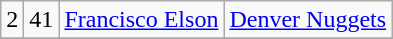<table class="wikitable">
<tr align="center" bgcolor="">
<td>2</td>
<td>41</td>
<td><a href='#'>Francisco Elson</a></td>
<td><a href='#'>Denver Nuggets</a></td>
</tr>
<tr align="center" bgcolor="">
</tr>
</table>
